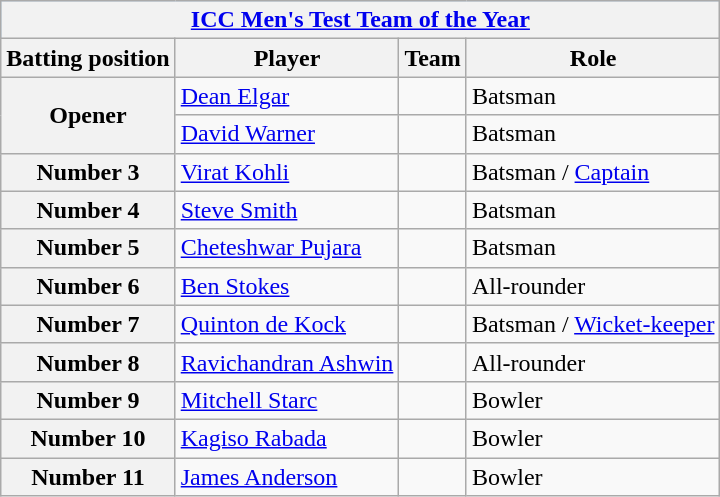<table class="wikitable plainrowheaders">
<tr style="background:#9cf;">
<th colspan="5"><a href='#'>ICC Men's Test Team of the Year</a></th>
</tr>
<tr>
<th>Batting position</th>
<th>Player</th>
<th>Team</th>
<th>Role</th>
</tr>
<tr>
<th scope=row style=text-align:center; rowspan=2>Opener</th>
<td><a href='#'>Dean Elgar</a></td>
<td></td>
<td>Batsman</td>
</tr>
<tr>
<td><a href='#'>David Warner</a></td>
<td></td>
<td>Batsman</td>
</tr>
<tr>
<th scope=row style=text-align:center;>Number 3</th>
<td><a href='#'>Virat Kohli</a></td>
<td></td>
<td>Batsman / <a href='#'>Captain</a></td>
</tr>
<tr>
<th scope=row style=text-align:center;>Number 4</th>
<td><a href='#'>Steve Smith</a></td>
<td></td>
<td>Batsman</td>
</tr>
<tr>
<th scope=row style=text-align:center;>Number 5</th>
<td><a href='#'>Cheteshwar Pujara</a></td>
<td></td>
<td>Batsman</td>
</tr>
<tr>
<th scope=row style=text-align:center;>Number 6</th>
<td><a href='#'>Ben Stokes</a></td>
<td></td>
<td>All-rounder</td>
</tr>
<tr>
<th scope=row style=text-align:center;>Number 7</th>
<td><a href='#'>Quinton de Kock</a></td>
<td></td>
<td>Batsman  / <a href='#'>Wicket-keeper</a></td>
</tr>
<tr>
<th scope=row style=text-align:center;>Number 8</th>
<td><a href='#'>Ravichandran Ashwin</a></td>
<td></td>
<td>All-rounder</td>
</tr>
<tr>
<th scope=row style=text-align:center;>Number 9</th>
<td><a href='#'>Mitchell Starc</a></td>
<td></td>
<td>Bowler</td>
</tr>
<tr>
<th scope=row style=text-align:center;>Number 10</th>
<td><a href='#'>Kagiso Rabada</a></td>
<td></td>
<td>Bowler</td>
</tr>
<tr>
<th scope=row style=text-align:center;>Number 11</th>
<td><a href='#'>James Anderson</a></td>
<td></td>
<td>Bowler</td>
</tr>
</table>
